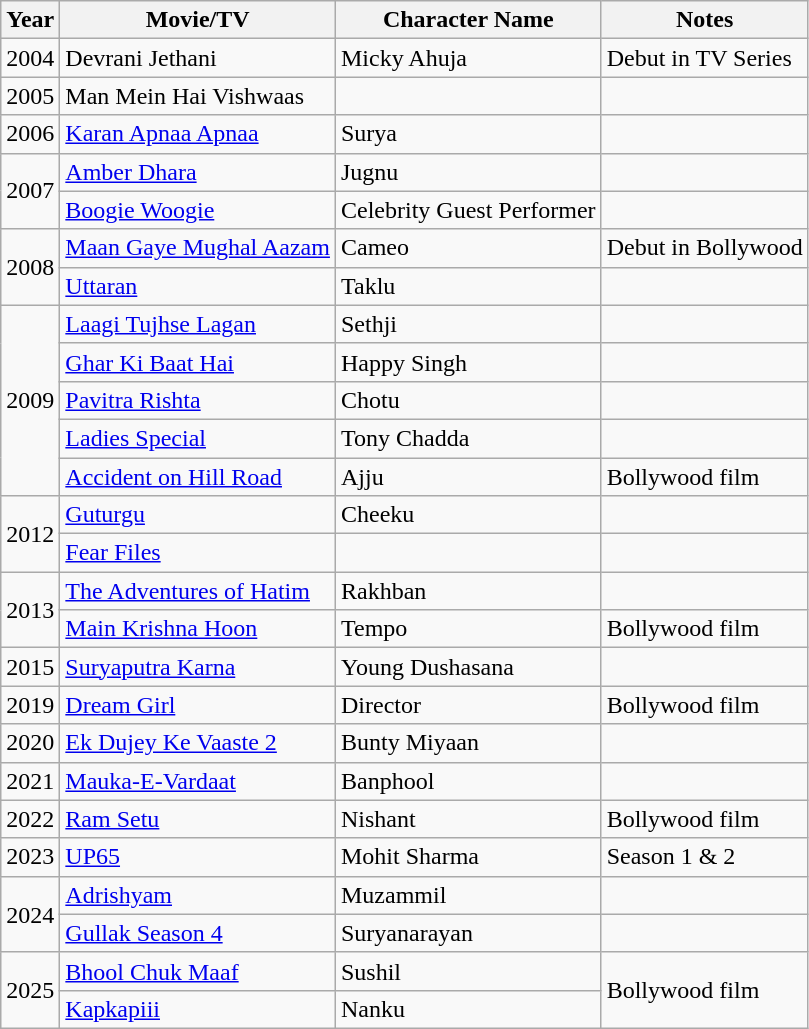<table class="wikitable">
<tr>
<th scope="col">Year</th>
<th scope="col">Movie/TV</th>
<th scope="col">Character Name</th>
<th scope="col">Notes</th>
</tr>
<tr>
<td>2004</td>
<td>Devrani Jethani</td>
<td>Micky Ahuja</td>
<td>Debut in TV Series</td>
</tr>
<tr>
<td>2005</td>
<td>Man Mein Hai Vishwaas</td>
<td></td>
<td></td>
</tr>
<tr>
<td>2006</td>
<td><a href='#'>Karan Apnaa Apnaa</a></td>
<td>Surya</td>
<td></td>
</tr>
<tr>
<td rowspan="2">2007</td>
<td><a href='#'>Amber Dhara</a></td>
<td>Jugnu</td>
<td></td>
</tr>
<tr>
<td><a href='#'>Boogie Woogie</a></td>
<td>Celebrity Guest Performer</td>
<td></td>
</tr>
<tr>
<td rowspan="2">2008</td>
<td><a href='#'>Maan Gaye Mughal Aazam</a></td>
<td>Cameo</td>
<td>Debut in Bollywood</td>
</tr>
<tr>
<td><a href='#'>Uttaran</a></td>
<td>Taklu</td>
<td></td>
</tr>
<tr>
<td rowspan="5">2009</td>
<td><a href='#'>Laagi Tujhse Lagan</a></td>
<td>Sethji</td>
<td></td>
</tr>
<tr>
<td><a href='#'>Ghar Ki Baat Hai</a></td>
<td>Happy Singh</td>
<td></td>
</tr>
<tr>
<td><a href='#'>Pavitra Rishta</a></td>
<td>Chotu</td>
<td></td>
</tr>
<tr>
<td><a href='#'>Ladies Special</a></td>
<td>Tony Chadda</td>
<td></td>
</tr>
<tr>
<td><a href='#'>Accident on Hill Road</a></td>
<td>Ajju</td>
<td>Bollywood film</td>
</tr>
<tr>
<td rowspan="2">2012</td>
<td><a href='#'>Guturgu</a></td>
<td>Cheeku</td>
<td></td>
</tr>
<tr>
<td><a href='#'>Fear Files</a></td>
<td></td>
<td></td>
</tr>
<tr>
<td rowspan="2">2013</td>
<td><a href='#'>The Adventures of Hatim</a></td>
<td>Rakhban</td>
<td></td>
</tr>
<tr>
<td><a href='#'>Main Krishna Hoon</a></td>
<td>Tempo</td>
<td>Bollywood film</td>
</tr>
<tr>
<td>2015</td>
<td><a href='#'>Suryaputra Karna</a></td>
<td>Young Dushasana</td>
<td></td>
</tr>
<tr>
<td>2019</td>
<td><a href='#'>Dream Girl</a></td>
<td>Director</td>
<td>Bollywood film</td>
</tr>
<tr>
<td>2020</td>
<td><a href='#'>Ek Dujey Ke Vaaste 2</a></td>
<td>Bunty Miyaan</td>
<td></td>
</tr>
<tr>
<td>2021</td>
<td><a href='#'>Mauka-E-Vardaat</a></td>
<td>Banphool</td>
<td></td>
</tr>
<tr>
<td>2022</td>
<td><a href='#'>Ram Setu</a></td>
<td>Nishant</td>
<td>Bollywood film</td>
</tr>
<tr>
<td>2023</td>
<td><a href='#'>UP65</a></td>
<td>Mohit Sharma</td>
<td>Season 1 & 2</td>
</tr>
<tr>
<td rowspan="2">2024</td>
<td><a href='#'>Adrishyam</a></td>
<td>Muzammil</td>
<td></td>
</tr>
<tr>
<td><a href='#'>Gullak Season 4</a></td>
<td>Suryanarayan</td>
<td></td>
</tr>
<tr>
<td rowspan="2">2025</td>
<td><a href='#'>Bhool Chuk Maaf</a></td>
<td>Sushil</td>
<td rowspan="2">Bollywood film</td>
</tr>
<tr>
<td><a href='#'>Kapkapiii</a></td>
<td>Nanku</td>
</tr>
</table>
